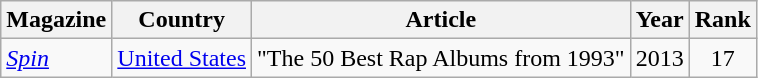<table class="wikitable">
<tr>
<th>Magazine</th>
<th>Country</th>
<th>Article</th>
<th>Year</th>
<th>Rank</th>
</tr>
<tr>
<td><em><a href='#'>Spin</a></em></td>
<td rowspan=1><a href='#'>United States</a></td>
<td>"The 50 Best Rap Albums from 1993"</td>
<td>2013</td>
<td style="text-align:center;">17</td>
</tr>
</table>
